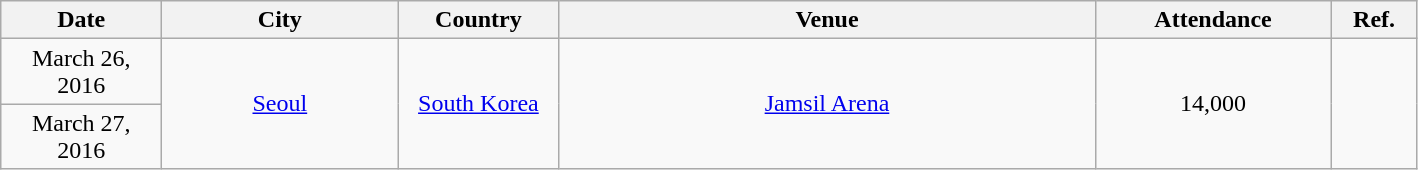<table class="wikitable" style="text-align:center;">
<tr>
<th width="100">Date</th>
<th width="150">City</th>
<th width="100">Country</th>
<th width="350">Venue</th>
<th width="150">Attendance</th>
<th width="50">Ref.</th>
</tr>
<tr>
<td>March 26, 2016</td>
<td rowspan="2"><a href='#'>Seoul</a></td>
<td rowspan="2"><a href='#'>South Korea</a></td>
<td rowspan="2"><a href='#'>Jamsil Arena</a></td>
<td rowspan="2">14,000</td>
<td rowspan="2"></td>
</tr>
<tr>
<td>March 27, 2016</td>
</tr>
</table>
